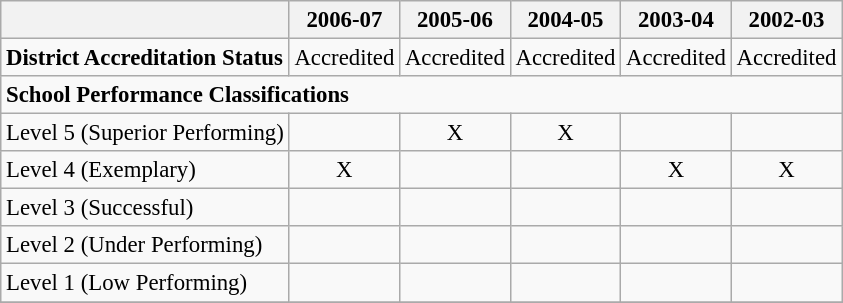<table class="wikitable" style="font-size: 95%;">
<tr>
<th></th>
<th>2006-07</th>
<th>2005-06</th>
<th>2004-05</th>
<th>2003-04</th>
<th>2002-03</th>
</tr>
<tr>
<td align="left"><strong>District Accreditation Status</strong></td>
<td align="center">Accredited</td>
<td align="center">Accredited</td>
<td align="center">Accredited</td>
<td align="center">Accredited</td>
<td align="center">Accredited</td>
</tr>
<tr>
<td align="left" colspan="6"><strong>School Performance Classifications</strong></td>
</tr>
<tr>
<td align="left">Level 5 (Superior Performing)</td>
<td align="center"></td>
<td align="center">X</td>
<td align="center">X</td>
<td align="center"></td>
<td align="center"></td>
</tr>
<tr>
<td align="left">Level 4 (Exemplary)</td>
<td align="center">X</td>
<td align="center"></td>
<td align="center"></td>
<td align="center">X</td>
<td align="center">X</td>
</tr>
<tr>
<td align="left">Level 3 (Successful)</td>
<td align="center"></td>
<td align="center"></td>
<td align="center"></td>
<td align="center"></td>
<td align="center"></td>
</tr>
<tr>
<td align="left">Level 2 (Under Performing)</td>
<td align="center"></td>
<td align="center"></td>
<td align="center"></td>
<td align="center"></td>
<td align="center"></td>
</tr>
<tr>
<td align="left">Level 1 (Low Performing)</td>
<td align="center"></td>
<td align="center"></td>
<td align="center"></td>
<td align="center"></td>
<td align="center"></td>
</tr>
<tr>
</tr>
</table>
